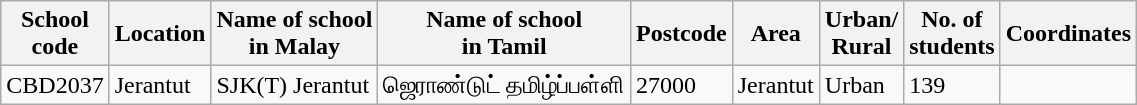<table class="wikitable sortable">
<tr>
<th>School<br>code</th>
<th>Location</th>
<th>Name of school<br>in Malay</th>
<th>Name of school<br>in Tamil</th>
<th>Postcode</th>
<th>Area</th>
<th>Urban/<br>Rural</th>
<th>No. of<br>students</th>
<th>Coordinates</th>
</tr>
<tr>
<td>CBD2037</td>
<td>Jerantut</td>
<td>SJK(T) Jerantut</td>
<td>ஜெராண்டுட் தமிழ்ப்பள்ளி</td>
<td>27000</td>
<td>Jerantut</td>
<td>Urban</td>
<td>139</td>
<td></td>
</tr>
</table>
